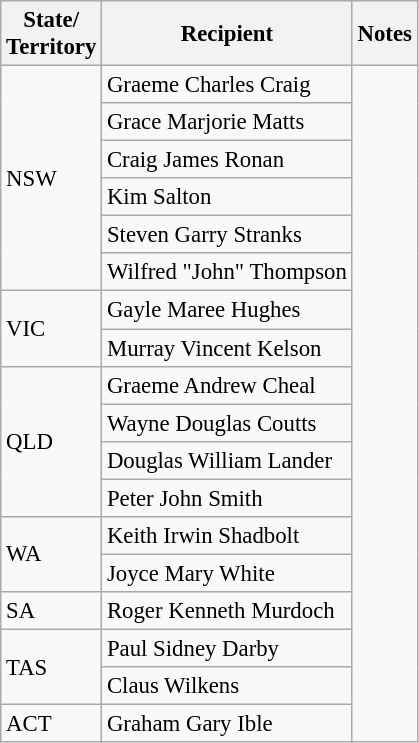<table class="wikitable" style="font-size:95%;">
<tr>
<th>State/<br>Territory</th>
<th>Recipient</th>
<th>Notes</th>
</tr>
<tr>
<td rowspan=6>NSW</td>
<td>Graeme Charles Craig</td>
<td rowspan=18></td>
</tr>
<tr>
<td>Grace Marjorie Matts</td>
</tr>
<tr>
<td>Craig James Ronan</td>
</tr>
<tr>
<td>Kim Salton</td>
</tr>
<tr>
<td>Steven Garry Stranks</td>
</tr>
<tr>
<td>Wilfred "John" Thompson</td>
</tr>
<tr>
<td rowspan=2>VIC</td>
<td>Gayle Maree Hughes</td>
</tr>
<tr>
<td>Murray Vincent Kelson</td>
</tr>
<tr>
<td rowspan=4>QLD</td>
<td>Graeme Andrew Cheal </td>
</tr>
<tr>
<td>Wayne Douglas Coutts</td>
</tr>
<tr>
<td>Douglas William Lander</td>
</tr>
<tr>
<td>Peter John Smith</td>
</tr>
<tr>
<td rowspan=2>WA</td>
<td>Keith Irwin Shadbolt</td>
</tr>
<tr>
<td>Joyce Mary White</td>
</tr>
<tr>
<td>SA</td>
<td>Roger Kenneth Murdoch</td>
</tr>
<tr>
<td rowspan=2>TAS</td>
<td>Paul Sidney Darby</td>
</tr>
<tr>
<td>Claus Wilkens</td>
</tr>
<tr>
<td>ACT</td>
<td>Graham Gary Ible</td>
</tr>
</table>
